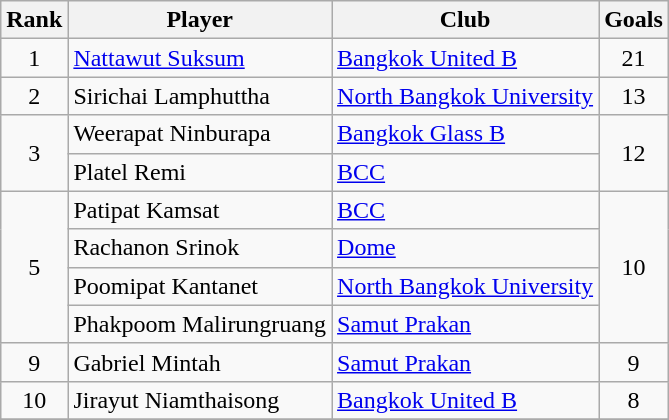<table class="wikitable" style="text-align:center">
<tr>
<th>Rank</th>
<th>Player</th>
<th>Club</th>
<th>Goals</th>
</tr>
<tr>
<td>1</td>
<td align="left"> <a href='#'>Nattawut Suksum</a></td>
<td align="left"><a href='#'>Bangkok United B</a></td>
<td>21</td>
</tr>
<tr>
<td>2</td>
<td align="left"> Sirichai Lamphuttha</td>
<td align="left"><a href='#'>North Bangkok University</a></td>
<td>13</td>
</tr>
<tr>
<td rowspan="2">3</td>
<td align="left"> Weerapat Ninburapa</td>
<td align="left"><a href='#'>Bangkok Glass B</a></td>
<td rowspan="2">12</td>
</tr>
<tr>
<td align="left"> Platel Remi</td>
<td align="left"><a href='#'>BCC</a></td>
</tr>
<tr>
<td rowspan="4">5</td>
<td align="left"> Patipat Kamsat</td>
<td align="left"><a href='#'>BCC</a></td>
<td rowspan="4">10</td>
</tr>
<tr>
<td align="left"> Rachanon Srinok</td>
<td align="left"><a href='#'>Dome</a></td>
</tr>
<tr>
<td align="left"> Poomipat Kantanet</td>
<td align="left"><a href='#'>North Bangkok University</a></td>
</tr>
<tr>
<td align="left"> Phakpoom Malirungruang</td>
<td align="left"><a href='#'>Samut Prakan</a></td>
</tr>
<tr>
<td>9</td>
<td align="left"> Gabriel Mintah</td>
<td align="left"><a href='#'>Samut Prakan</a></td>
<td>9</td>
</tr>
<tr>
<td>10</td>
<td align="left"> Jirayut Niamthaisong</td>
<td align="left"><a href='#'>Bangkok United B</a></td>
<td>8</td>
</tr>
<tr>
</tr>
</table>
